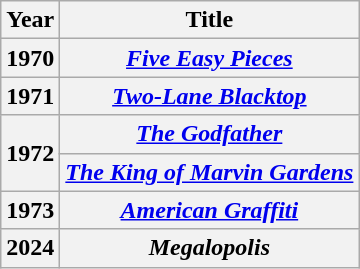<table class="wikitable">
<tr>
<th>Year</th>
<th>Title</th>
</tr>
<tr>
<th>1970</th>
<th><em><a href='#'>Five Easy Pieces</a></em></th>
</tr>
<tr>
<th>1971</th>
<th><em><a href='#'>Two-Lane Blacktop</a></em></th>
</tr>
<tr>
<th rowspan="2">1972</th>
<th><em><a href='#'>The Godfather</a></em></th>
</tr>
<tr>
<th><em><a href='#'>The King of Marvin Gardens</a></em></th>
</tr>
<tr>
<th>1973</th>
<th><em><a href='#'>American Graffiti</a></em></th>
</tr>
<tr>
<th>2024</th>
<th><em>Megalopolis</em></th>
</tr>
</table>
